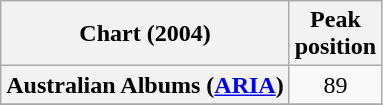<table class="wikitable sortable plainrowheaders" style="text-align:center;">
<tr>
<th scope="col">Chart (2004)</th>
<th scope="col">Peak<br>position</th>
</tr>
<tr>
<th scope="row">Australian Albums (<a href='#'>ARIA</a>)</th>
<td>89</td>
</tr>
<tr>
</tr>
</table>
